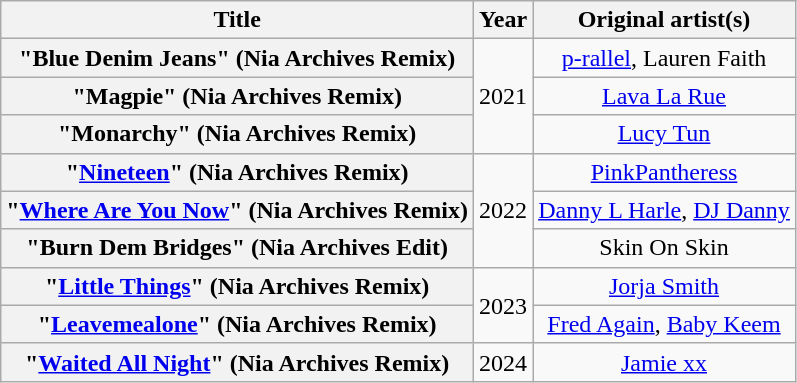<table class="wikitable plainrowheaders" style="text-align:center;">
<tr>
<th scope="col">Title</th>
<th scope="col">Year</th>
<th scope="col">Original artist(s)</th>
</tr>
<tr>
<th scope="row">"Blue Denim Jeans" (Nia Archives Remix)</th>
<td rowspan="3">2021</td>
<td><a href='#'>p-rallel</a>, Lauren Faith</td>
</tr>
<tr>
<th scope="row">"Magpie" (Nia Archives Remix)<br></th>
<td><a href='#'>Lava La Rue</a></td>
</tr>
<tr>
<th scope="row">"Monarchy" (Nia Archives Remix)</th>
<td><a href='#'>Lucy Tun</a></td>
</tr>
<tr>
<th scope="row">"<a href='#'>Nineteen</a>" (Nia Archives Remix)</th>
<td rowspan="3">2022</td>
<td><a href='#'>PinkPantheress</a></td>
</tr>
<tr>
<th scope="row">"<a href='#'>Where Are You Now</a>" (Nia Archives Remix)</th>
<td><a href='#'>Danny L Harle</a>, <a href='#'>DJ Danny</a></td>
</tr>
<tr>
<th scope="row">"Burn Dem Bridges" (Nia Archives Edit)</th>
<td>Skin On Skin</td>
</tr>
<tr>
<th scope="row">"<a href='#'>Little Things</a>" (Nia Archives Remix)</th>
<td rowspan="2">2023</td>
<td><a href='#'>Jorja Smith</a></td>
</tr>
<tr>
<th scope="row">"<a href='#'>Leavemealone</a>" (Nia Archives Remix)</th>
<td><a href='#'>Fred Again</a>, <a href='#'>Baby Keem</a></td>
</tr>
<tr>
<th scope="row">"<a href='#'>Waited All Night</a>" (Nia Archives Remix)<br></th>
<td>2024</td>
<td><a href='#'>Jamie xx</a></td>
</tr>
</table>
